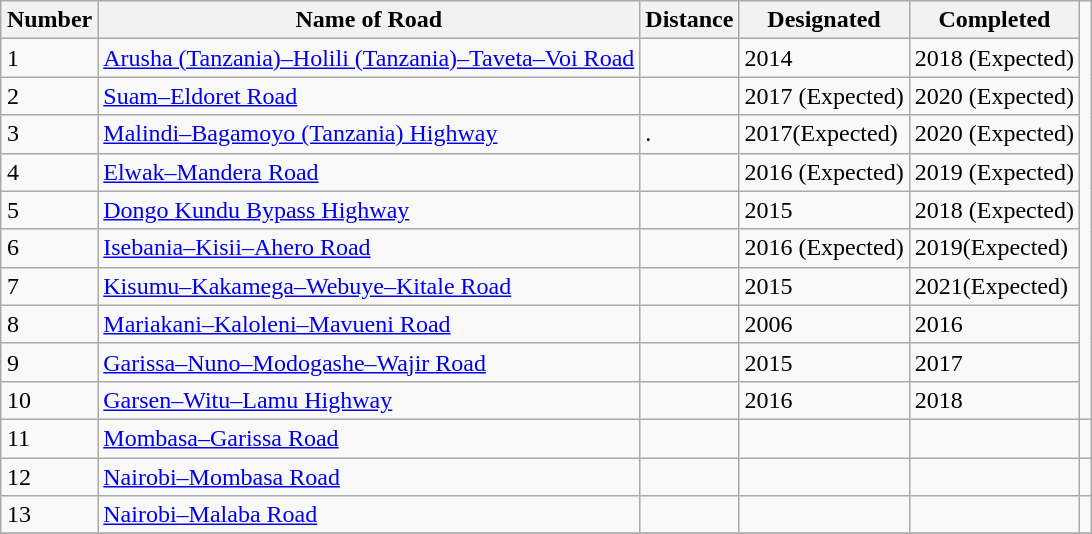<table class="wikitable sortable" style="margin: 0.5em auto">
<tr>
<th>Number</th>
<th>Name of Road</th>
<th>Distance</th>
<th>Designated</th>
<th>Completed</th>
</tr>
<tr>
<td>1</td>
<td><a href='#'>Arusha (Tanzania)–Holili (Tanzania)–Taveta–Voi Road</a></td>
<td></td>
<td>2014</td>
<td>2018 (Expected)</td>
</tr>
<tr>
<td>2</td>
<td><a href='#'>Suam–Eldoret Road</a></td>
<td></td>
<td>2017 (Expected)</td>
<td>2020 (Expected)</td>
</tr>
<tr>
<td>3</td>
<td><a href='#'>Malindi–Bagamoyo (Tanzania) Highway</a></td>
<td>.</td>
<td>2017(Expected)</td>
<td>2020 (Expected)</td>
</tr>
<tr>
<td>4</td>
<td><a href='#'>Elwak–Mandera Road</a></td>
<td></td>
<td>2016 (Expected)</td>
<td>2019 (Expected)</td>
</tr>
<tr>
<td>5</td>
<td><a href='#'>Dongo Kundu Bypass Highway</a></td>
<td></td>
<td>2015</td>
<td>2018 (Expected)</td>
</tr>
<tr>
<td>6</td>
<td><a href='#'>Isebania–Kisii–Ahero Road</a></td>
<td></td>
<td>2016 (Expected)</td>
<td>2019(Expected)</td>
</tr>
<tr>
<td>7</td>
<td><a href='#'>Kisumu–Kakamega–Webuye–Kitale Road</a></td>
<td></td>
<td>2015</td>
<td>2021(Expected)</td>
</tr>
<tr>
<td>8</td>
<td><a href='#'>Mariakani–Kaloleni–Mavueni Road</a></td>
<td></td>
<td>2006</td>
<td>2016</td>
</tr>
<tr>
<td>9</td>
<td><a href='#'>Garissa–Nuno–Modogashe–Wajir Road</a></td>
<td></td>
<td>2015</td>
<td>2017</td>
</tr>
<tr>
<td>10</td>
<td><a href='#'>Garsen–Witu–Lamu Highway</a></td>
<td></td>
<td>2016</td>
<td>2018</td>
</tr>
<tr>
<td>11</td>
<td><a href='#'>Mombasa–Garissa Road</a></td>
<td></td>
<td></td>
<td></td>
<td></td>
</tr>
<tr>
<td>12</td>
<td><a href='#'>Nairobi–Mombasa Road</a></td>
<td></td>
<td></td>
<td></td>
<td></td>
</tr>
<tr>
<td>13</td>
<td><a href='#'>Nairobi–Malaba Road</a></td>
<td></td>
<td></td>
<td></td>
<td></td>
</tr>
<tr>
</tr>
</table>
